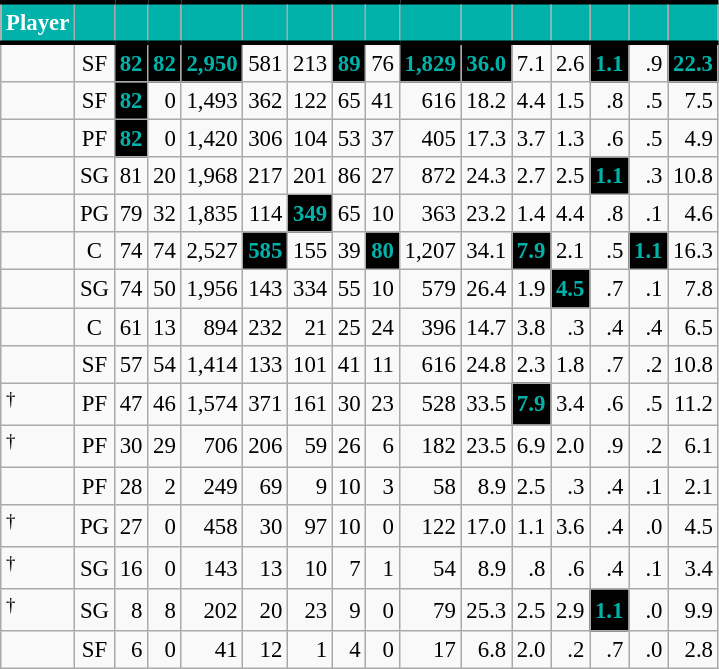<table class="wikitable sortable" style="font-size: 95%; text-align:right;">
<tr>
<th style="background:#00B2A9; color:#FFFFFF; border-top:#010101 3px solid; border-bottom:#010101 3px solid;">Player</th>
<th style="background:#00B2A9; color:#FFFFFF; border-top:#010101 3px solid; border-bottom:#010101 3px solid;"></th>
<th style="background:#00B2A9; color:#FFFFFF; border-top:#010101 3px solid; border-bottom:#010101 3px solid;"></th>
<th style="background:#00B2A9; color:#FFFFFF; border-top:#010101 3px solid; border-bottom:#010101 3px solid;"></th>
<th style="background:#00B2A9; color:#FFFFFF; border-top:#010101 3px solid; border-bottom:#010101 3px solid;"></th>
<th style="background:#00B2A9; color:#FFFFFF; border-top:#010101 3px solid; border-bottom:#010101 3px solid;"></th>
<th style="background:#00B2A9; color:#FFFFFF; border-top:#010101 3px solid; border-bottom:#010101 3px solid;"></th>
<th style="background:#00B2A9; color:#FFFFFF; border-top:#010101 3px solid; border-bottom:#010101 3px solid;"></th>
<th style="background:#00B2A9; color:#FFFFFF; border-top:#010101 3px solid; border-bottom:#010101 3px solid;"></th>
<th style="background:#00B2A9; color:#FFFFFF; border-top:#010101 3px solid; border-bottom:#010101 3px solid;"></th>
<th style="background:#00B2A9; color:#FFFFFF; border-top:#010101 3px solid; border-bottom:#010101 3px solid;"></th>
<th style="background:#00B2A9; color:#FFFFFF; border-top:#010101 3px solid; border-bottom:#010101 3px solid;"></th>
<th style="background:#00B2A9; color:#FFFFFF; border-top:#010101 3px solid; border-bottom:#010101 3px solid;"></th>
<th style="background:#00B2A9; color:#FFFFFF; border-top:#010101 3px solid; border-bottom:#010101 3px solid;"></th>
<th style="background:#00B2A9; color:#FFFFFF; border-top:#010101 3px solid; border-bottom:#010101 3px solid;"></th>
<th style="background:#00B2A9; color:#FFFFFF; border-top:#010101 3px solid; border-bottom:#010101 3px solid;"></th>
</tr>
<tr>
<td style="text-align:left;"></td>
<td style="text-align:center;">SF</td>
<td style="background:#010101; color:#00B2A9;"><strong>82</strong></td>
<td style="background:#010101; color:#00B2A9;"><strong>82</strong></td>
<td style="background:#010101; color:#00B2A9;"><strong>2,950</strong></td>
<td>581</td>
<td>213</td>
<td style="background:#010101; color:#00B2A9;"><strong>89</strong></td>
<td>76</td>
<td style="background:#010101; color:#00B2A9;"><strong>1,829</strong></td>
<td style="background:#010101; color:#00B2A9;"><strong>36.0</strong></td>
<td>7.1</td>
<td>2.6</td>
<td style="background:#010101; color:#00B2A9;"><strong>1.1</strong></td>
<td>.9</td>
<td style="background:#010101; color:#00B2A9;"><strong>22.3</strong></td>
</tr>
<tr>
<td style="text-align:left;"></td>
<td style="text-align:center;">SF</td>
<td style="background:#010101; color:#00B2A9;"><strong>82</strong></td>
<td>0</td>
<td>1,493</td>
<td>362</td>
<td>122</td>
<td>65</td>
<td>41</td>
<td>616</td>
<td>18.2</td>
<td>4.4</td>
<td>1.5</td>
<td>.8</td>
<td>.5</td>
<td>7.5</td>
</tr>
<tr>
<td style="text-align:left;"></td>
<td style="text-align:center;">PF</td>
<td style="background:#010101; color:#00B2A9;"><strong>82</strong></td>
<td>0</td>
<td>1,420</td>
<td>306</td>
<td>104</td>
<td>53</td>
<td>37</td>
<td>405</td>
<td>17.3</td>
<td>3.7</td>
<td>1.3</td>
<td>.6</td>
<td>.5</td>
<td>4.9</td>
</tr>
<tr>
<td style="text-align:left;"></td>
<td style="text-align:center;">SG</td>
<td>81</td>
<td>20</td>
<td>1,968</td>
<td>217</td>
<td>201</td>
<td>86</td>
<td>27</td>
<td>872</td>
<td>24.3</td>
<td>2.7</td>
<td>2.5</td>
<td style="background:#010101; color:#00B2A9;"><strong>1.1</strong></td>
<td>.3</td>
<td>10.8</td>
</tr>
<tr>
<td style="text-align:left;"></td>
<td style="text-align:center;">PG</td>
<td>79</td>
<td>32</td>
<td>1,835</td>
<td>114</td>
<td style="background:#010101; color:#00B2A9;"><strong>349</strong></td>
<td>65</td>
<td>10</td>
<td>363</td>
<td>23.2</td>
<td>1.4</td>
<td>4.4</td>
<td>.8</td>
<td>.1</td>
<td>4.6</td>
</tr>
<tr>
<td style="text-align:left;"></td>
<td style="text-align:center;">C</td>
<td>74</td>
<td>74</td>
<td>2,527</td>
<td style="background:#010101; color:#00B2A9;"><strong>585</strong></td>
<td>155</td>
<td>39</td>
<td style="background:#010101; color:#00B2A9;"><strong>80</strong></td>
<td>1,207</td>
<td>34.1</td>
<td style="background:#010101; color:#00B2A9;"><strong>7.9</strong></td>
<td>2.1</td>
<td>.5</td>
<td style="background:#010101; color:#00B2A9;"><strong>1.1</strong></td>
<td>16.3</td>
</tr>
<tr>
<td style="text-align:left;"></td>
<td style="text-align:center;">SG</td>
<td>74</td>
<td>50</td>
<td>1,956</td>
<td>143</td>
<td>334</td>
<td>55</td>
<td>10</td>
<td>579</td>
<td>26.4</td>
<td>1.9</td>
<td style="background:#010101; color:#00B2A9;"><strong>4.5</strong></td>
<td>.7</td>
<td>.1</td>
<td>7.8</td>
</tr>
<tr>
<td style="text-align:left;"></td>
<td style="text-align:center;">C</td>
<td>61</td>
<td>13</td>
<td>894</td>
<td>232</td>
<td>21</td>
<td>25</td>
<td>24</td>
<td>396</td>
<td>14.7</td>
<td>3.8</td>
<td>.3</td>
<td>.4</td>
<td>.4</td>
<td>6.5</td>
</tr>
<tr>
<td style="text-align:left;"></td>
<td style="text-align:center;">SF</td>
<td>57</td>
<td>54</td>
<td>1,414</td>
<td>133</td>
<td>101</td>
<td>41</td>
<td>11</td>
<td>616</td>
<td>24.8</td>
<td>2.3</td>
<td>1.8</td>
<td>.7</td>
<td>.2</td>
<td>10.8</td>
</tr>
<tr>
<td style="text-align:left;"><sup>†</sup></td>
<td style="text-align:center;">PF</td>
<td>47</td>
<td>46</td>
<td>1,574</td>
<td>371</td>
<td>161</td>
<td>30</td>
<td>23</td>
<td>528</td>
<td>33.5</td>
<td style="background:#010101; color:#00B2A9;"><strong>7.9</strong></td>
<td>3.4</td>
<td>.6</td>
<td>.5</td>
<td>11.2</td>
</tr>
<tr>
<td style="text-align:left;"><sup>†</sup></td>
<td style="text-align:center;">PF</td>
<td>30</td>
<td>29</td>
<td>706</td>
<td>206</td>
<td>59</td>
<td>26</td>
<td>6</td>
<td>182</td>
<td>23.5</td>
<td>6.9</td>
<td>2.0</td>
<td>.9</td>
<td>.2</td>
<td>6.1</td>
</tr>
<tr>
<td style="text-align:left;"></td>
<td style="text-align:center;">PF</td>
<td>28</td>
<td>2</td>
<td>249</td>
<td>69</td>
<td>9</td>
<td>10</td>
<td>3</td>
<td>58</td>
<td>8.9</td>
<td>2.5</td>
<td>.3</td>
<td>.4</td>
<td>.1</td>
<td>2.1</td>
</tr>
<tr>
<td style="text-align:left;"><sup>†</sup></td>
<td style="text-align:center;">PG</td>
<td>27</td>
<td>0</td>
<td>458</td>
<td>30</td>
<td>97</td>
<td>10</td>
<td>0</td>
<td>122</td>
<td>17.0</td>
<td>1.1</td>
<td>3.6</td>
<td>.4</td>
<td>.0</td>
<td>4.5</td>
</tr>
<tr>
<td style="text-align:left;"><sup>†</sup></td>
<td style="text-align:center;">SG</td>
<td>16</td>
<td>0</td>
<td>143</td>
<td>13</td>
<td>10</td>
<td>7</td>
<td>1</td>
<td>54</td>
<td>8.9</td>
<td>.8</td>
<td>.6</td>
<td>.4</td>
<td>.1</td>
<td>3.4</td>
</tr>
<tr>
<td style="text-align:left;"><sup>†</sup></td>
<td style="text-align:center;">SG</td>
<td>8</td>
<td>8</td>
<td>202</td>
<td>20</td>
<td>23</td>
<td>9</td>
<td>0</td>
<td>79</td>
<td>25.3</td>
<td>2.5</td>
<td>2.9</td>
<td style="background:#010101; color:#00B2A9;"><strong>1.1</strong></td>
<td>.0</td>
<td>9.9</td>
</tr>
<tr>
<td style="text-align:left;"></td>
<td style="text-align:center;">SF</td>
<td>6</td>
<td>0</td>
<td>41</td>
<td>12</td>
<td>1</td>
<td>4</td>
<td>0</td>
<td>17</td>
<td>6.8</td>
<td>2.0</td>
<td>.2</td>
<td>.7</td>
<td>.0</td>
<td>2.8</td>
</tr>
</table>
